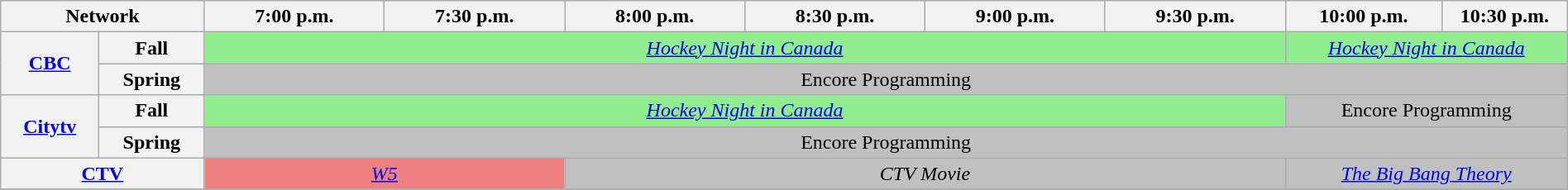<table class="wikitable" style="width:100%;margin-right:0;text-align:center">
<tr>
<th colspan="2" style="width:13%;">Network</th>
<th style="width:11.5%;">7:00 p.m.</th>
<th style="width:11.5%;">7:30 p.m.</th>
<th style="width:11.5%;">8:00 p.m.</th>
<th style="width:11.5%;">8:30 p.m.</th>
<th style="width:11.5%;">9:00 p.m.</th>
<th style="width:11.5%;">9:30 p.m.</th>
<th style="width:10%;">10:00 p.m.</th>
<th style="width:10%;">10:30 p.m.</th>
</tr>
<tr>
<th rowspan="2"><a href='#'>CBC</a></th>
<th>Fall</th>
<td colspan="6" style="background:lightgreen;"><em><a href='#'>Hockey Night in Canada</a></em> </td>
<td colspan="2" style="background:lightgreen;"><em><a href='#'>Hockey Night in Canada</a></em> </td>
</tr>
<tr>
<th>Spring</th>
<td colspan="8" style="background:silver;">Encore Programming</td>
</tr>
<tr>
<th rowspan="2"><a href='#'>Citytv</a></th>
<th>Fall</th>
<td colspan="6" style="background:lightgreen;"><em><a href='#'>Hockey Night in Canada</a></em></td>
<td colspan="2" style="background:silver;">Encore Programming</td>
</tr>
<tr>
<th>Spring</th>
<td colspan="8" style="background:silver;">Encore Programming</td>
</tr>
<tr>
<th colspan="2"><a href='#'>CTV</a></th>
<td colspan="2" style="background:#f08080;"><em><a href='#'>W5</a></em></td>
<td colspan="4" style="background:silver;"><em>CTV Movie</em></td>
<td colspan="2" style="background:silver;"><em><a href='#'>The Big Bang Theory</a></em> </td>
</tr>
<tr>
</tr>
</table>
